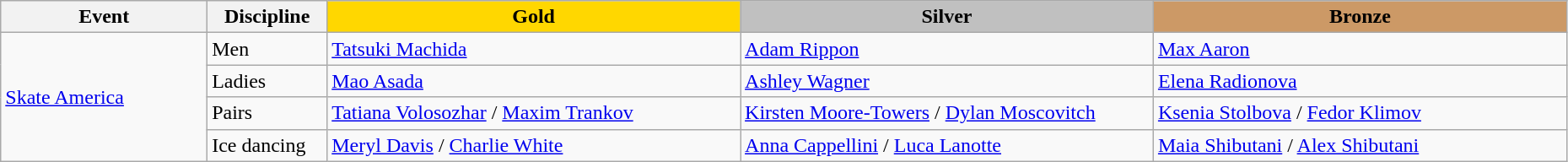<table class="wikitable" style="width:98%;">
<tr>
<th style="width:10%;">Event</th>
<th style="width:5%;">Discipline</th>
<td style="text-align:center; width:20%; background:gold;"><strong>Gold</strong></td>
<td style="text-align:center; width:20%; background:silver;"><strong>Silver</strong></td>
<td style="text-align:center; width:20%; background:#c96;"><strong>Bronze</strong></td>
</tr>
<tr>
<td rowspan=4><a href='#'>Skate America</a></td>
<td>Men</td>
<td> <a href='#'>Tatsuki Machida</a></td>
<td> <a href='#'>Adam Rippon</a></td>
<td> <a href='#'>Max Aaron</a></td>
</tr>
<tr>
<td>Ladies</td>
<td> <a href='#'>Mao Asada</a></td>
<td> <a href='#'>Ashley Wagner</a></td>
<td> <a href='#'>Elena Radionova</a></td>
</tr>
<tr>
<td>Pairs</td>
<td> <a href='#'>Tatiana Volosozhar</a> / <a href='#'>Maxim Trankov</a></td>
<td> <a href='#'>Kirsten Moore-Towers</a> / <a href='#'>Dylan Moscovitch</a></td>
<td> <a href='#'>Ksenia Stolbova</a> / <a href='#'>Fedor Klimov</a></td>
</tr>
<tr>
<td>Ice dancing</td>
<td> <a href='#'>Meryl Davis</a> / <a href='#'>Charlie White</a></td>
<td> <a href='#'>Anna Cappellini</a> / <a href='#'>Luca Lanotte</a></td>
<td> <a href='#'>Maia Shibutani</a> / <a href='#'>Alex Shibutani</a></td>
</tr>
</table>
